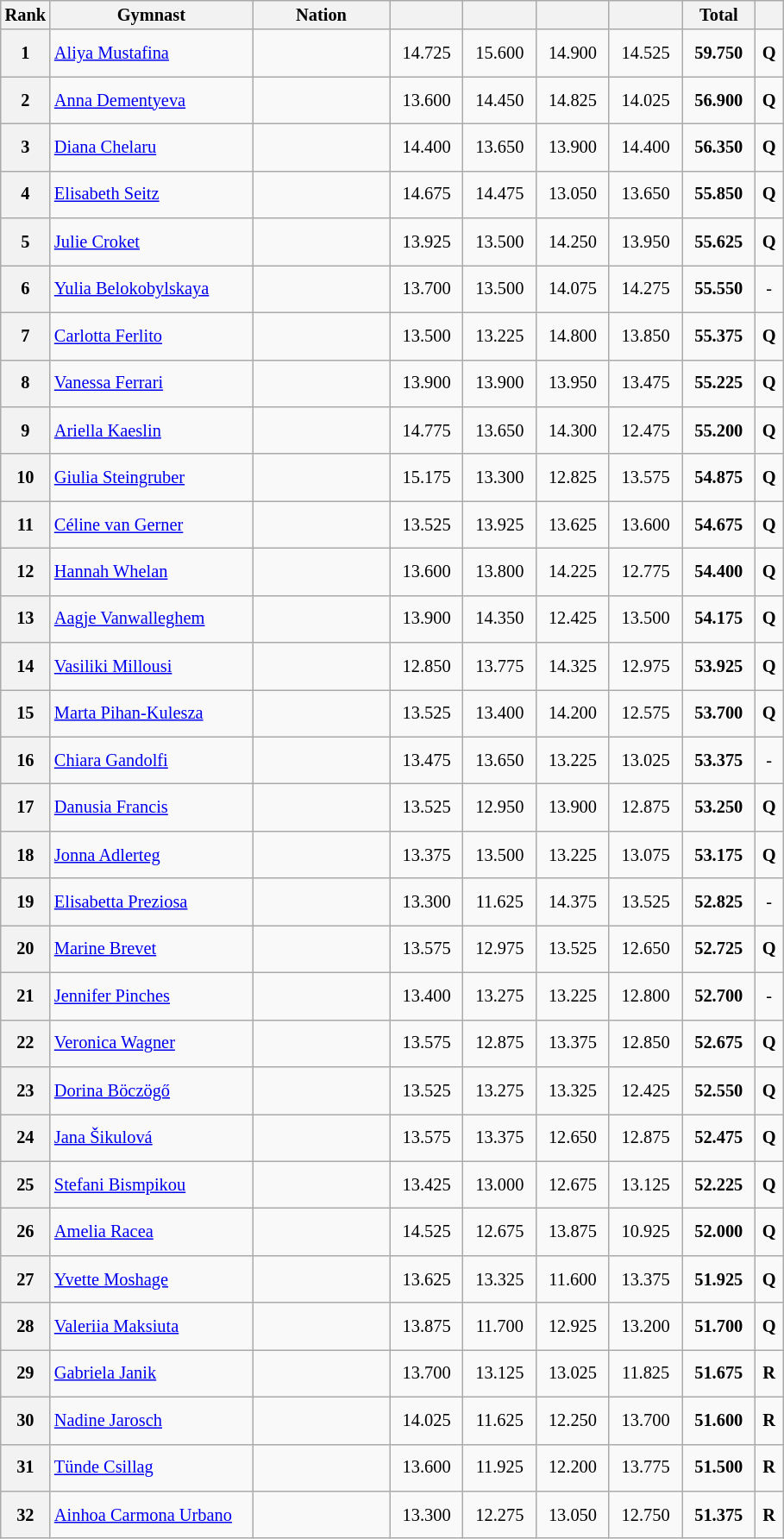<table class="wikitable sortable" style="text-align:center; font-size:85%">
<tr>
<th scope="col" style="width:15px;">Rank</th>
<th ! scope="col" style="width:150px;">Gymnast</th>
<th ! scope="col" style="width:100px;">Nation</th>
<th ! scope="col" style="width:50px;"></th>
<th ! scope="col" style="width:50px;"></th>
<th ! scope="col" style="width:50px;"></th>
<th ! scope="col" style="width:50px;"></th>
<th ! scope="col" style="width:50px;">Total</th>
<th ! scope="col" style="width:15px;"></th>
</tr>
<tr>
<th scope=row style="text-align:center">1</th>
<td height="30" align=left><a href='#'>Aliya Mustafina</a></td>
<td style="text-align:left;"></td>
<td>14.725</td>
<td>15.600</td>
<td>14.900</td>
<td>14.525</td>
<td><strong>59.750</strong></td>
<td><strong>Q</strong></td>
</tr>
<tr>
<th scope=row style="text-align:center">2</th>
<td height="30" align=left><a href='#'>Anna Dementyeva</a></td>
<td style="text-align:left;"></td>
<td>13.600</td>
<td>14.450</td>
<td>14.825</td>
<td>14.025</td>
<td><strong>56.900</strong></td>
<td><strong>Q</strong></td>
</tr>
<tr>
<th scope=row style="text-align:center">3</th>
<td height="30" align=left><a href='#'>Diana Chelaru</a></td>
<td style="text-align:left;"></td>
<td>14.400</td>
<td>13.650</td>
<td>13.900</td>
<td>14.400</td>
<td><strong>56.350</strong></td>
<td><strong>Q</strong></td>
</tr>
<tr>
<th scope=row style="text-align:center">4</th>
<td height="30" align=left><a href='#'>Elisabeth Seitz</a></td>
<td style="text-align:left;"></td>
<td>14.675</td>
<td>14.475</td>
<td>13.050</td>
<td>13.650</td>
<td><strong>55.850</strong></td>
<td><strong>Q</strong></td>
</tr>
<tr>
<th scope=row style="text-align:center">5</th>
<td height="30" align=left><a href='#'>Julie Croket</a></td>
<td style="text-align:left;"></td>
<td>13.925</td>
<td>13.500</td>
<td>14.250</td>
<td>13.950</td>
<td><strong>55.625</strong></td>
<td><strong>Q</strong></td>
</tr>
<tr>
<th scope=row style="text-align:center">6</th>
<td height="30" align=left><a href='#'>Yulia Belokobylskaya</a></td>
<td style="text-align:left;"></td>
<td>13.700</td>
<td>13.500</td>
<td>14.075</td>
<td>14.275</td>
<td><strong>55.550</strong></td>
<td>-</td>
</tr>
<tr>
<th scope=row style="text-align:center">7</th>
<td height="30" align=left><a href='#'>Carlotta Ferlito</a></td>
<td style="text-align:left;"></td>
<td>13.500</td>
<td>13.225</td>
<td>14.800</td>
<td>13.850</td>
<td><strong>55.375</strong></td>
<td><strong>Q</strong></td>
</tr>
<tr>
<th scope=row style="text-align:center">8</th>
<td height="30" align=left><a href='#'>Vanessa Ferrari</a></td>
<td style="text-align:left;"></td>
<td>13.900</td>
<td>13.900</td>
<td>13.950</td>
<td>13.475</td>
<td><strong>55.225</strong></td>
<td><strong>Q</strong></td>
</tr>
<tr>
<th scope=row style="text-align:center">9</th>
<td height="30" align=left><a href='#'>Ariella Kaeslin</a></td>
<td style="text-align:left;"></td>
<td>14.775</td>
<td>13.650</td>
<td>14.300</td>
<td>12.475</td>
<td><strong>55.200</strong></td>
<td><strong>Q</strong></td>
</tr>
<tr>
<th scope=row style="text-align:center">10</th>
<td height="30" align=left><a href='#'>Giulia Steingruber</a></td>
<td style="text-align:left;"></td>
<td>15.175</td>
<td>13.300</td>
<td>12.825</td>
<td>13.575</td>
<td><strong>54.875</strong></td>
<td><strong>Q</strong></td>
</tr>
<tr>
<th scope=row style="text-align:center">11</th>
<td height="30" align=left><a href='#'>Céline van Gerner</a></td>
<td style="text-align:left;"></td>
<td>13.525</td>
<td>13.925</td>
<td>13.625</td>
<td>13.600</td>
<td><strong>54.675</strong></td>
<td><strong>Q</strong></td>
</tr>
<tr>
<th scope=row style="text-align:center">12</th>
<td height="30" align=left><a href='#'>Hannah Whelan</a></td>
<td style="text-align:left;"></td>
<td>13.600</td>
<td>13.800</td>
<td>14.225</td>
<td>12.775</td>
<td><strong>54.400</strong></td>
<td><strong>Q</strong></td>
</tr>
<tr>
<th scope=row style="text-align:center">13</th>
<td height="30" align=left><a href='#'>Aagje Vanwalleghem</a></td>
<td style="text-align:left;"></td>
<td>13.900</td>
<td>14.350</td>
<td>12.425</td>
<td>13.500</td>
<td><strong>54.175</strong></td>
<td><strong>Q</strong></td>
</tr>
<tr>
<th scope=row style="text-align:center">14</th>
<td height="30" align=left><a href='#'>Vasiliki Millousi</a></td>
<td style="text-align:left;"></td>
<td>12.850</td>
<td>13.775</td>
<td>14.325</td>
<td>12.975</td>
<td><strong>53.925</strong></td>
<td><strong>Q</strong></td>
</tr>
<tr>
<th scope=row style="text-align:center">15</th>
<td height="30" align=left><a href='#'>Marta Pihan-Kulesza</a></td>
<td style="text-align:left;"></td>
<td>13.525</td>
<td>13.400</td>
<td>14.200</td>
<td>12.575</td>
<td><strong>53.700</strong></td>
<td><strong>Q</strong></td>
</tr>
<tr>
<th scope=row style="text-align:center">16</th>
<td height="30" align=left><a href='#'>Chiara Gandolfi</a></td>
<td style="text-align:left;"></td>
<td>13.475</td>
<td>13.650</td>
<td>13.225</td>
<td>13.025</td>
<td><strong>53.375</strong></td>
<td>-</td>
</tr>
<tr>
<th scope=row style="text-align:center">17</th>
<td height="30" align=left><a href='#'>Danusia Francis</a></td>
<td style="text-align:left;"></td>
<td>13.525</td>
<td>12.950</td>
<td>13.900</td>
<td>12.875</td>
<td><strong>53.250</strong></td>
<td><strong>Q</strong></td>
</tr>
<tr>
<th scope=row style="text-align:center">18</th>
<td height="30" align=left><a href='#'>Jonna Adlerteg</a></td>
<td style="text-align:left;"></td>
<td>13.375</td>
<td>13.500</td>
<td>13.225</td>
<td>13.075</td>
<td><strong>53.175</strong></td>
<td><strong>Q</strong></td>
</tr>
<tr>
<th scope=row style="text-align:center">19</th>
<td height="30" align=left><a href='#'>Elisabetta Preziosa</a></td>
<td style="text-align:left;"></td>
<td>13.300</td>
<td>11.625</td>
<td>14.375</td>
<td>13.525</td>
<td><strong>52.825</strong></td>
<td>-</td>
</tr>
<tr>
<th scope=row style="text-align:center">20</th>
<td height="30" align=left><a href='#'>Marine Brevet</a></td>
<td style="text-align:left;"></td>
<td>13.575</td>
<td>12.975</td>
<td>13.525</td>
<td>12.650</td>
<td><strong>52.725</strong></td>
<td><strong>Q</strong></td>
</tr>
<tr>
<th scope=row style="text-align:center">21</th>
<td height="30" align=left><a href='#'>Jennifer Pinches</a></td>
<td style="text-align:left;"></td>
<td>13.400</td>
<td>13.275</td>
<td>13.225</td>
<td>12.800</td>
<td><strong>52.700</strong></td>
<td>-</td>
</tr>
<tr>
<th scope=row style="text-align:center">22</th>
<td height="30" align=left><a href='#'>Veronica Wagner</a></td>
<td style="text-align:left;"></td>
<td>13.575</td>
<td>12.875</td>
<td>13.375</td>
<td>12.850</td>
<td><strong>52.675</strong></td>
<td><strong>Q</strong></td>
</tr>
<tr>
<th scope=row style="text-align:center">23</th>
<td height="30" align=left><a href='#'>Dorina Böczögő</a></td>
<td style="text-align:left;"></td>
<td>13.525</td>
<td>13.275</td>
<td>13.325</td>
<td>12.425</td>
<td><strong>52.550</strong></td>
<td><strong>Q</strong></td>
</tr>
<tr>
<th scope=row style="text-align:center">24</th>
<td height="30" align=left><a href='#'>Jana Šikulová</a></td>
<td style="text-align:left;"></td>
<td>13.575</td>
<td>13.375</td>
<td>12.650</td>
<td>12.875</td>
<td><strong>52.475</strong></td>
<td><strong>Q</strong></td>
</tr>
<tr>
<th scope=row style="text-align:center">25</th>
<td height="30" align=left><a href='#'>Stefani Bismpikou</a></td>
<td style="text-align:left;"></td>
<td>13.425</td>
<td>13.000</td>
<td>12.675</td>
<td>13.125</td>
<td><strong>52.225</strong></td>
<td><strong>Q</strong></td>
</tr>
<tr>
<th scope=row style="text-align:center">26</th>
<td height="30" align=left><a href='#'>Amelia Racea</a></td>
<td style="text-align:left;"></td>
<td>14.525</td>
<td>12.675</td>
<td>13.875</td>
<td>10.925</td>
<td><strong>52.000</strong></td>
<td><strong>Q</strong></td>
</tr>
<tr>
<th scope=row style="text-align:center">27</th>
<td height="30" align=left><a href='#'>Yvette Moshage</a></td>
<td style="text-align:left;"></td>
<td>13.625</td>
<td>13.325</td>
<td>11.600</td>
<td>13.375</td>
<td><strong>51.925</strong></td>
<td><strong>Q</strong></td>
</tr>
<tr>
<th scope=row style="text-align:center">28</th>
<td height="30" align=left><a href='#'>Valeriia Maksiuta</a></td>
<td style="text-align:left;"></td>
<td>13.875</td>
<td>11.700</td>
<td>12.925</td>
<td>13.200</td>
<td><strong>51.700</strong></td>
<td><strong>Q</strong></td>
</tr>
<tr>
<th scope=row style="text-align:center">29</th>
<td height="30" align=left><a href='#'>Gabriela Janik</a></td>
<td style="text-align:left;"></td>
<td>13.700</td>
<td>13.125</td>
<td>13.025</td>
<td>11.825</td>
<td><strong>51.675</strong></td>
<td><strong>R</strong></td>
</tr>
<tr>
<th scope=row style="text-align:center">30</th>
<td height="30" align=left><a href='#'>Nadine Jarosch</a></td>
<td style="text-align:left;"></td>
<td>14.025</td>
<td>11.625</td>
<td>12.250</td>
<td>13.700</td>
<td><strong>51.600</strong></td>
<td><strong>R</strong></td>
</tr>
<tr>
<th scope=row style="text-align:center">31</th>
<td height="30" align=left><a href='#'>Tünde Csillag</a></td>
<td style="text-align:left;"></td>
<td>13.600</td>
<td>11.925</td>
<td>12.200</td>
<td>13.775</td>
<td><strong>51.500</strong></td>
<td><strong>R</strong></td>
</tr>
<tr>
<th scope=row style="text-align:center">32</th>
<td height="30" align=left><a href='#'>Ainhoa Carmona Urbano</a></td>
<td style="text-align:left;"></td>
<td>13.300</td>
<td>12.275</td>
<td>13.050</td>
<td>12.750</td>
<td><strong>51.375</strong></td>
<td><strong>R</strong></td>
</tr>
</table>
